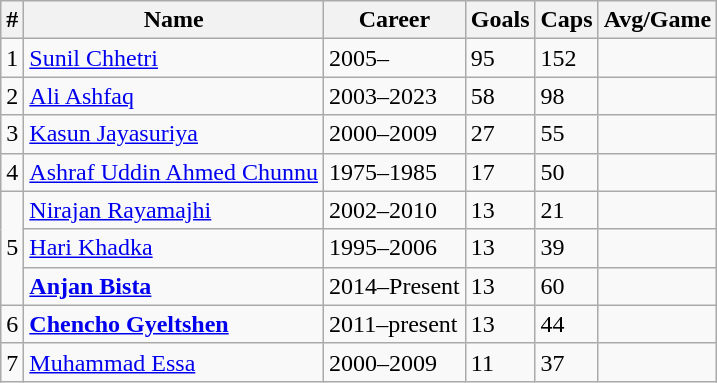<table class="wikitable";>
<tr>
<th>#</th>
<th>Name</th>
<th>Career</th>
<th>Goals</th>
<th>Caps</th>
<th>Avg/Game</th>
</tr>
<tr>
<td>1</td>
<td> <a href='#'>Sunil Chhetri</a> </td>
<td>2005–</td>
<td>95</td>
<td>152</td>
<td></td>
</tr>
<tr>
<td>2</td>
<td> <a href='#'>Ali Ashfaq</a> </td>
<td>2003–2023</td>
<td>58</td>
<td>98</td>
<td></td>
</tr>
<tr>
<td>3</td>
<td> <a href='#'>Kasun Jayasuriya</a> </td>
<td>2000–2009</td>
<td>27</td>
<td>55</td>
<td></td>
</tr>
<tr>
<td>4</td>
<td> <a href='#'>Ashraf Uddin Ahmed Chunnu</a> </td>
<td>1975–1985</td>
<td>17</td>
<td>50</td>
<td></td>
</tr>
<tr>
<td rowspan="3">5</td>
<td> <a href='#'>Nirajan Rayamajhi</a> </td>
<td>2002–2010</td>
<td>13</td>
<td>21</td>
<td></td>
</tr>
<tr>
<td> <a href='#'>Hari Khadka</a> </td>
<td>1995–2006</td>
<td>13</td>
<td>39</td>
<td></td>
</tr>
<tr>
<td> <strong><a href='#'>Anjan Bista</a></strong> </td>
<td>2014–Present</td>
<td>13</td>
<td>60</td>
<td></td>
</tr>
<tr>
<td>6</td>
<td> <strong><a href='#'>Chencho Gyeltshen</a></strong> </td>
<td>2011–present</td>
<td>13</td>
<td>44</td>
<td></td>
</tr>
<tr>
<td>7</td>
<td> <a href='#'>Muhammad Essa</a> </td>
<td>2000–2009</td>
<td>11</td>
<td>37</td>
<td></td>
</tr>
</table>
